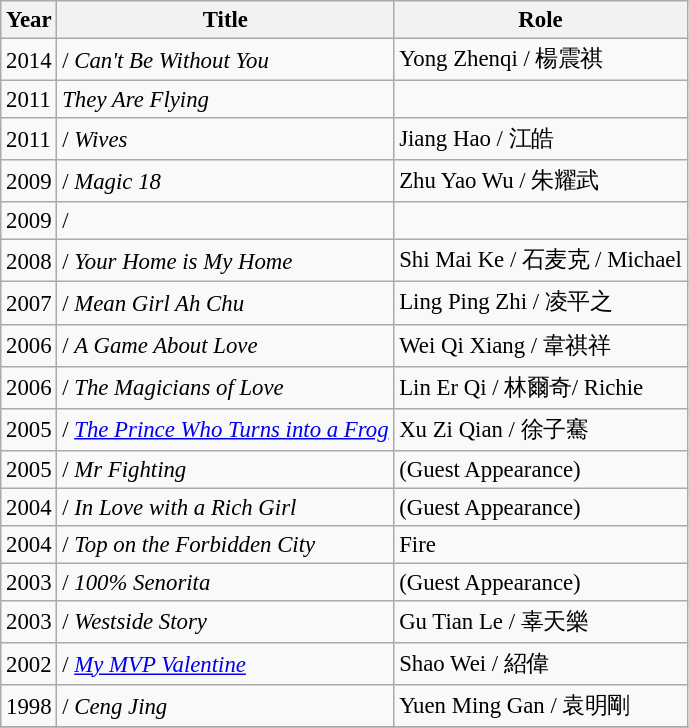<table class="wikitable" style="font-size: 95%;">
<tr>
<th>Year</th>
<th>Title</th>
<th>Role</th>
</tr>
<tr>
<td>2014</td>
<td> / <em>Can't Be Without You</em></td>
<td>Yong Zhenqi / 楊震祺</td>
</tr>
<tr>
<td>2011</td>
<td><em>They Are Flying</em></td>
<td></td>
</tr>
<tr>
<td>2011</td>
<td> / <em>Wives</em></td>
<td>Jiang Hao / 江皓</td>
</tr>
<tr>
<td>2009</td>
<td> / <em>Magic 18</em></td>
<td>Zhu Yao Wu / 朱耀武</td>
</tr>
<tr>
<td>2009</td>
<td> /</td>
<td></td>
</tr>
<tr>
<td>2008</td>
<td> / <em>Your Home is My Home</em></td>
<td>Shi Mai Ke / 石麦克 / Michael</td>
</tr>
<tr>
<td>2007</td>
<td> / <em>Mean Girl Ah Chu</em></td>
<td>Ling Ping Zhi / 凌平之</td>
</tr>
<tr>
<td>2006</td>
<td> / <em>A Game About Love</em></td>
<td>Wei Qi Xiang / 韋祺祥</td>
</tr>
<tr>
<td>2006</td>
<td> / <em>The Magicians of Love</em></td>
<td>Lin Er Qi / 林爾奇/ Richie</td>
</tr>
<tr>
<td>2005</td>
<td> / <em><a href='#'>The Prince Who Turns into a Frog</a></em></td>
<td>Xu Zi Qian / 徐子騫</td>
</tr>
<tr>
<td>2005</td>
<td> / <em>Mr Fighting</em></td>
<td>(Guest Appearance)</td>
</tr>
<tr>
<td>2004</td>
<td> / <em>In Love with a Rich Girl</em></td>
<td>(Guest Appearance)</td>
</tr>
<tr>
<td>2004</td>
<td> / <em>Top on the Forbidden City</em></td>
<td>Fire</td>
</tr>
<tr>
<td>2003</td>
<td> / <em>100% Senorita</em></td>
<td>(Guest Appearance)</td>
</tr>
<tr>
<td>2003</td>
<td> / <em>Westside Story</em></td>
<td>Gu Tian Le / 辜天樂</td>
</tr>
<tr>
<td>2002</td>
<td> / <em><a href='#'>My MVP Valentine</a></em></td>
<td>Shao Wei / 紹偉</td>
</tr>
<tr>
<td>1998</td>
<td> / <em>Ceng Jing </em></td>
<td>Yuen Ming Gan / 袁明剛</td>
</tr>
<tr>
</tr>
</table>
